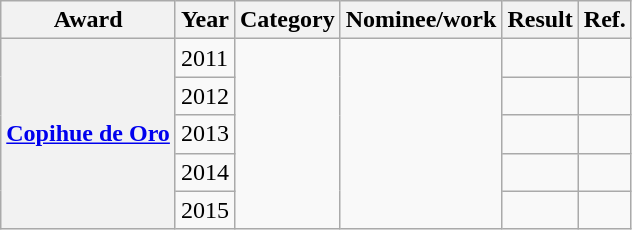<table class="wikitable plainrowheaders">
<tr>
<th>Award</th>
<th>Year</th>
<th>Category</th>
<th>Nominee/work</th>
<th>Result</th>
<th>Ref.</th>
</tr>
<tr>
<th rowspan="5" scope="row"><a href='#'>Copihue de Oro</a></th>
<td>2011</td>
<td rowspan="5"></td>
<td rowspan="5"></td>
<td></td>
<td></td>
</tr>
<tr>
<td>2012</td>
<td></td>
<td></td>
</tr>
<tr>
<td>2013</td>
<td></td>
<td></td>
</tr>
<tr>
<td>2014</td>
<td></td>
<td></td>
</tr>
<tr>
<td>2015</td>
<td></td>
<td></td>
</tr>
</table>
